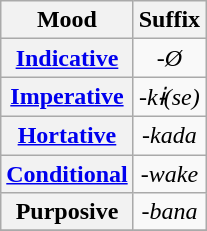<table class="wikitable" style="text-align:center">
<tr>
<th>Mood</th>
<th>Suffix</th>
</tr>
<tr>
<th><a href='#'>Indicative</a></th>
<td><em>-Ø</em></td>
</tr>
<tr>
<th><a href='#'>Imperative</a></th>
<td><em>-kɨ(se)</em></td>
</tr>
<tr>
<th><a href='#'>Hortative</a></th>
<td><em>-kada</em></td>
</tr>
<tr>
<th><a href='#'>Conditional</a></th>
<td><em>-wake</em></td>
</tr>
<tr>
<th>Purposive</th>
<td><em>-bana</em></td>
</tr>
<tr>
</tr>
</table>
